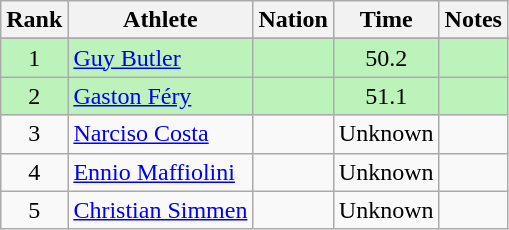<table class="wikitable sortable" style="text-align:center">
<tr>
<th>Rank</th>
<th>Athlete</th>
<th>Nation</th>
<th>Time</th>
<th>Notes</th>
</tr>
<tr>
</tr>
<tr bgcolor=bbf3bb>
<td>1</td>
<td align=left><a href='#'>Guy Butler</a></td>
<td align=left></td>
<td>50.2</td>
<td></td>
</tr>
<tr bgcolor=bbf3bb>
<td>2</td>
<td align=left><a href='#'>Gaston Féry</a></td>
<td align=left></td>
<td>51.1</td>
<td></td>
</tr>
<tr>
<td>3</td>
<td align=left><a href='#'>Narciso Costa</a></td>
<td align=left></td>
<td>Unknown</td>
<td></td>
</tr>
<tr>
<td>4</td>
<td align=left><a href='#'>Ennio Maffiolini</a></td>
<td align=left></td>
<td>Unknown</td>
<td></td>
</tr>
<tr>
<td>5</td>
<td align=left><a href='#'>Christian Simmen</a></td>
<td align=left></td>
<td>Unknown</td>
<td></td>
</tr>
</table>
